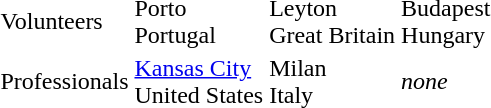<table>
<tr>
<td>Volunteers</td>
<td> Porto <br> Portugal</td>
<td> Leyton <br> Great Britain</td>
<td> Budapest <br> Hungary</td>
</tr>
<tr>
<td>Professionals</td>
<td> <a href='#'>Kansas City</a> <br> United States</td>
<td> Milan <br> Italy</td>
<td><em>none</em></td>
</tr>
</table>
